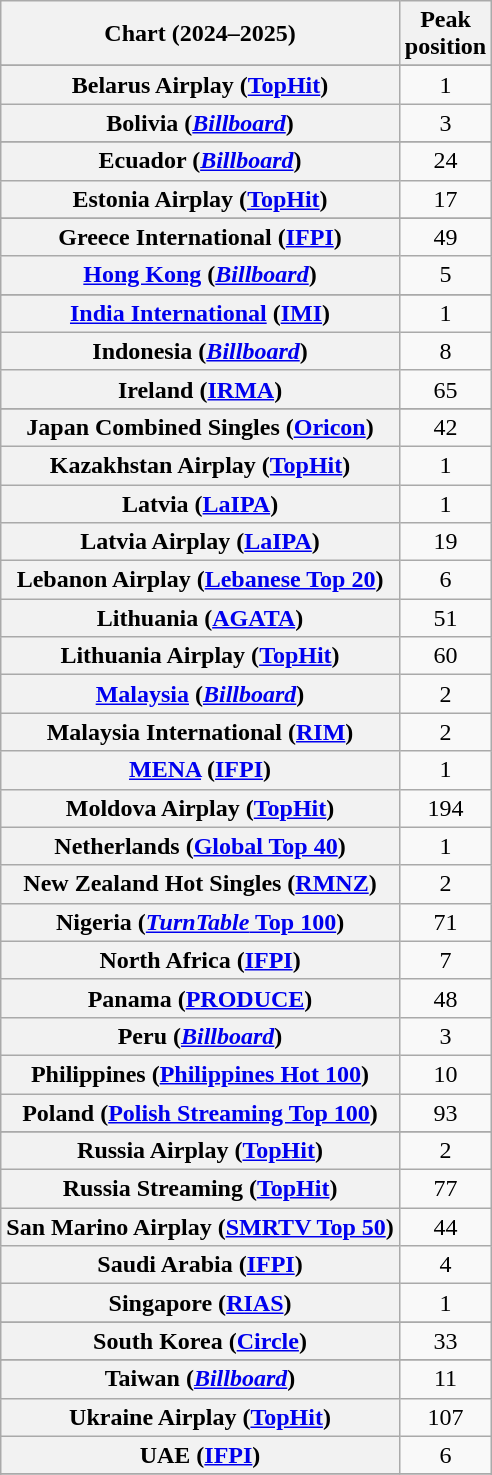<table class="wikitable sortable plainrowheaders" style="text-align:center">
<tr>
<th scope="col">Chart (2024–2025)</th>
<th scope="col">Peak<br>position</th>
</tr>
<tr>
</tr>
<tr>
</tr>
<tr>
<th scope="row">Belarus Airplay (<a href='#'>TopHit</a>)</th>
<td>1</td>
</tr>
<tr>
<th scope="row">Bolivia (<em><a href='#'>Billboard</a></em>)</th>
<td>3</td>
</tr>
<tr>
</tr>
<tr>
</tr>
<tr>
</tr>
<tr>
</tr>
<tr>
<th scope="row">Ecuador (<em><a href='#'>Billboard</a></em>)</th>
<td>24</td>
</tr>
<tr>
<th scope="row">Estonia Airplay (<a href='#'>TopHit</a>)</th>
<td>17</td>
</tr>
<tr>
</tr>
<tr>
</tr>
<tr>
<th scope="row">Greece International (<a href='#'>IFPI</a>)</th>
<td>49</td>
</tr>
<tr>
<th scope="row"><a href='#'>Hong Kong</a> (<em><a href='#'>Billboard</a></em>)</th>
<td>5</td>
</tr>
<tr>
</tr>
<tr>
<th scope="row"><a href='#'>India International</a> (<a href='#'>IMI</a>)</th>
<td>1</td>
</tr>
<tr>
<th scope="row">Indonesia (<em><a href='#'>Billboard</a></em>)</th>
<td>8</td>
</tr>
<tr>
<th scope="row">Ireland (<a href='#'>IRMA</a>)</th>
<td>65</td>
</tr>
<tr>
</tr>
<tr>
<th scope="row">Japan Combined Singles (<a href='#'>Oricon</a>)</th>
<td>42</td>
</tr>
<tr>
<th scope="row">Kazakhstan Airplay (<a href='#'>TopHit</a>)</th>
<td>1</td>
</tr>
<tr>
<th scope="row">Latvia (<a href='#'>LaIPA</a>)</th>
<td>1</td>
</tr>
<tr>
<th scope="row">Latvia Airplay (<a href='#'>LaIPA</a>)</th>
<td>19</td>
</tr>
<tr>
<th scope="row">Lebanon Airplay (<a href='#'>Lebanese Top 20</a>)</th>
<td>6</td>
</tr>
<tr>
<th scope="row">Lithuania (<a href='#'>AGATA</a>)</th>
<td>51</td>
</tr>
<tr>
<th scope="row">Lithuania Airplay (<a href='#'>TopHit</a>)</th>
<td>60</td>
</tr>
<tr>
<th scope="row"><a href='#'>Malaysia</a> (<em><a href='#'>Billboard</a></em>)</th>
<td>2</td>
</tr>
<tr>
<th scope="row">Malaysia International (<a href='#'>RIM</a>)</th>
<td>2</td>
</tr>
<tr>
<th scope="row"><a href='#'>MENA</a> (<a href='#'>IFPI</a>)</th>
<td>1</td>
</tr>
<tr>
<th scope="row">Moldova Airplay (<a href='#'>TopHit</a>)</th>
<td>194</td>
</tr>
<tr>
<th scope="row">Netherlands (<a href='#'>Global Top 40</a>)</th>
<td>1</td>
</tr>
<tr>
<th scope="row">New Zealand Hot Singles (<a href='#'>RMNZ</a>)</th>
<td>2</td>
</tr>
<tr>
<th scope="row">Nigeria (<a href='#'><em>TurnTable</em> Top 100</a>)</th>
<td>71</td>
</tr>
<tr>
<th scope="row">North Africa (<a href='#'>IFPI</a>)</th>
<td>7</td>
</tr>
<tr>
<th scope="row">Panama (<a href='#'>PRODUCE</a>)</th>
<td>48</td>
</tr>
<tr>
<th scope="row">Peru (<em><a href='#'>Billboard</a></em>)</th>
<td>3</td>
</tr>
<tr>
<th scope="row">Philippines (<a href='#'>Philippines Hot 100</a>)</th>
<td>10</td>
</tr>
<tr>
<th scope="row">Poland (<a href='#'>Polish Streaming Top 100</a>)</th>
<td>93</td>
</tr>
<tr>
</tr>
<tr>
<th scope="row">Russia Airplay (<a href='#'>TopHit</a>)</th>
<td>2</td>
</tr>
<tr>
<th scope="row">Russia Streaming (<a href='#'>TopHit</a>)</th>
<td>77</td>
</tr>
<tr>
<th scope="row">San Marino Airplay (<a href='#'>SMRTV Top 50</a>)</th>
<td>44</td>
</tr>
<tr>
<th scope="row">Saudi Arabia (<a href='#'>IFPI</a>)</th>
<td>4</td>
</tr>
<tr>
<th scope="row">Singapore (<a href='#'>RIAS</a>)</th>
<td>1</td>
</tr>
<tr>
</tr>
<tr>
<th scope="row">South Korea (<a href='#'>Circle</a>)</th>
<td>33</td>
</tr>
<tr>
</tr>
<tr>
<th scope="row">Taiwan (<em><a href='#'>Billboard</a></em>)</th>
<td>11</td>
</tr>
<tr>
<th scope="row">Ukraine Airplay (<a href='#'>TopHit</a>)</th>
<td>107</td>
</tr>
<tr>
<th scope="row">UAE (<a href='#'>IFPI</a>)</th>
<td>6</td>
</tr>
<tr>
</tr>
<tr>
</tr>
<tr>
</tr>
</table>
